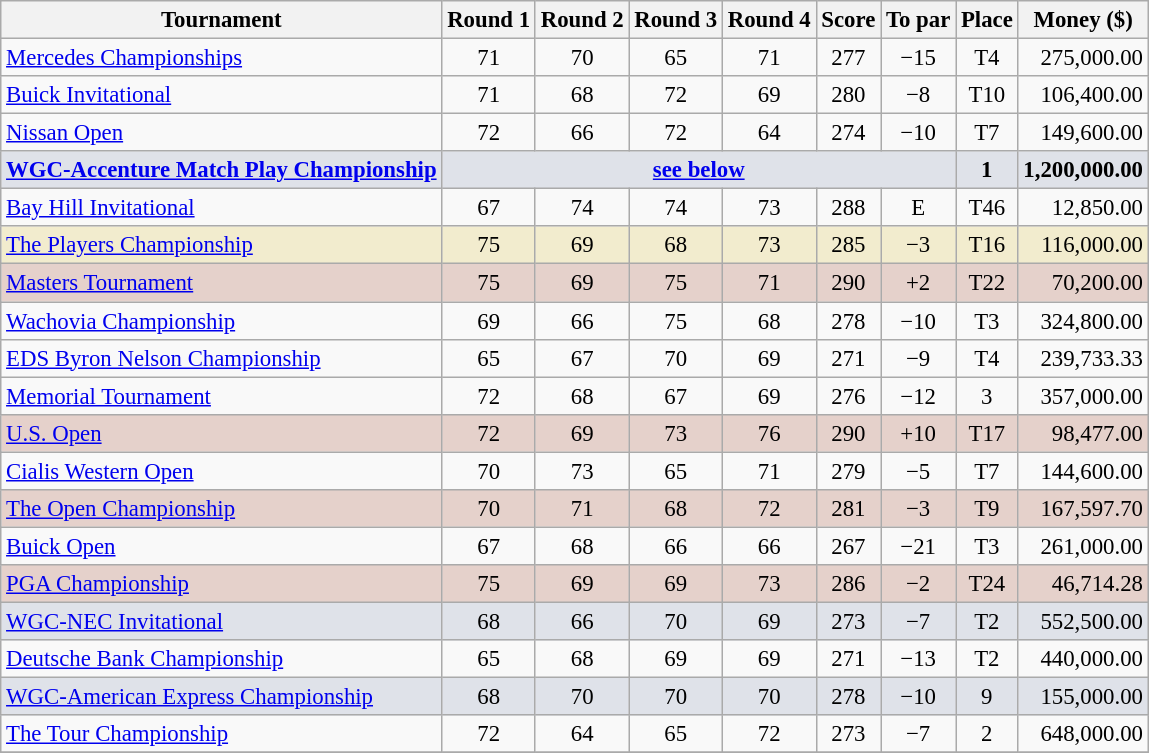<table class=wikitable style="font-size:95%;text-align:center">
<tr>
<th>Tournament</th>
<th>Round 1</th>
<th>Round 2</th>
<th>Round 3</th>
<th>Round 4</th>
<th>Score</th>
<th>To par</th>
<th>Place</th>
<th>Money ($)</th>
</tr>
<tr>
<td align=left><a href='#'>Mercedes Championships</a></td>
<td>71</td>
<td>70</td>
<td>65</td>
<td>71</td>
<td>277</td>
<td>−15</td>
<td>T4</td>
<td align=right>275,000.00</td>
</tr>
<tr>
<td align=left><a href='#'>Buick Invitational</a></td>
<td>71</td>
<td>68</td>
<td>72</td>
<td>69</td>
<td>280</td>
<td>−8</td>
<td>T10</td>
<td align=right>106,400.00</td>
</tr>
<tr>
<td align=left><a href='#'>Nissan Open</a></td>
<td>72</td>
<td>66</td>
<td>72</td>
<td>64</td>
<td>274</td>
<td>−10</td>
<td>T7</td>
<td align=right>149,600.00</td>
</tr>
<tr style="background:#dfe2e9;">
<td align=left><strong><a href='#'>WGC-Accenture Match Play Championship</a></strong></td>
<td colspan="6"><strong><a href='#'>see below</a></strong></td>
<td><strong>1</strong></td>
<td align=right><strong>1,200,000.00</strong></td>
</tr>
<tr>
<td align=left><a href='#'>Bay Hill Invitational</a></td>
<td>67</td>
<td>74</td>
<td>74</td>
<td>73</td>
<td>288</td>
<td>E</td>
<td>T46</td>
<td align=right>12,850.00</td>
</tr>
<tr style="background:#f2ecce;">
<td align=left><a href='#'>The Players Championship</a></td>
<td>75</td>
<td>69</td>
<td>68</td>
<td>73</td>
<td>285</td>
<td>−3</td>
<td>T16</td>
<td align=right>116,000.00</td>
</tr>
<tr style="background:#e5d1cb;">
<td align=left><a href='#'>Masters Tournament</a></td>
<td>75</td>
<td>69</td>
<td>75</td>
<td>71</td>
<td>290</td>
<td>+2</td>
<td>T22</td>
<td align=right>70,200.00</td>
</tr>
<tr>
<td align=left><a href='#'>Wachovia Championship</a></td>
<td>69</td>
<td>66</td>
<td>75</td>
<td>68</td>
<td>278</td>
<td>−10</td>
<td>T3</td>
<td align=right>324,800.00</td>
</tr>
<tr>
<td align=left><a href='#'>EDS Byron Nelson Championship</a></td>
<td>65</td>
<td>67</td>
<td>70</td>
<td>69</td>
<td>271</td>
<td>−9</td>
<td>T4</td>
<td align=right>239,733.33</td>
</tr>
<tr>
<td align=left><a href='#'>Memorial Tournament</a></td>
<td>72</td>
<td>68</td>
<td>67</td>
<td>69</td>
<td>276</td>
<td>−12</td>
<td>3</td>
<td align=right>357,000.00</td>
</tr>
<tr style="background:#e5d1cb;">
<td align=left><a href='#'>U.S. Open</a></td>
<td>72</td>
<td>69</td>
<td>73</td>
<td>76</td>
<td>290</td>
<td>+10</td>
<td>T17</td>
<td align=right>98,477.00</td>
</tr>
<tr>
<td align=left><a href='#'>Cialis Western Open</a></td>
<td>70</td>
<td>73</td>
<td>65</td>
<td>71</td>
<td>279</td>
<td>−5</td>
<td>T7</td>
<td align=right>144,600.00</td>
</tr>
<tr style="background:#e5d1cb;">
<td align=left><a href='#'>The Open Championship</a></td>
<td>70</td>
<td>71</td>
<td>68</td>
<td>72</td>
<td>281</td>
<td>−3</td>
<td>T9</td>
<td align=right>167,597.70</td>
</tr>
<tr>
<td align=left><a href='#'>Buick Open</a></td>
<td>67</td>
<td>68</td>
<td>66</td>
<td>66</td>
<td>267</td>
<td>−21</td>
<td>T3</td>
<td align=right>261,000.00</td>
</tr>
<tr style="background:#e5d1cb;">
<td align=left><a href='#'>PGA Championship</a></td>
<td>75</td>
<td>69</td>
<td>69</td>
<td>73</td>
<td>286</td>
<td>−2</td>
<td>T24</td>
<td align=right>46,714.28</td>
</tr>
<tr style="background:#dfe2e9;">
<td align=left><a href='#'>WGC-NEC Invitational</a></td>
<td>68</td>
<td>66</td>
<td>70</td>
<td>69</td>
<td>273</td>
<td>−7</td>
<td>T2</td>
<td align=right>552,500.00</td>
</tr>
<tr>
<td align=left><a href='#'>Deutsche Bank Championship</a></td>
<td>65</td>
<td>68</td>
<td>69</td>
<td>69</td>
<td>271</td>
<td>−13</td>
<td>T2</td>
<td align=right>440,000.00</td>
</tr>
<tr style="background:#dfe2e9;">
<td align=left><a href='#'>WGC-American Express Championship</a></td>
<td>68</td>
<td>70</td>
<td>70</td>
<td>70</td>
<td>278</td>
<td>−10</td>
<td>9</td>
<td align=right>155,000.00</td>
</tr>
<tr>
<td align=left><a href='#'>The Tour Championship</a></td>
<td>72</td>
<td>64</td>
<td>65</td>
<td>72</td>
<td>273</td>
<td>−7</td>
<td>2</td>
<td align=right>648,000.00</td>
</tr>
<tr>
</tr>
</table>
